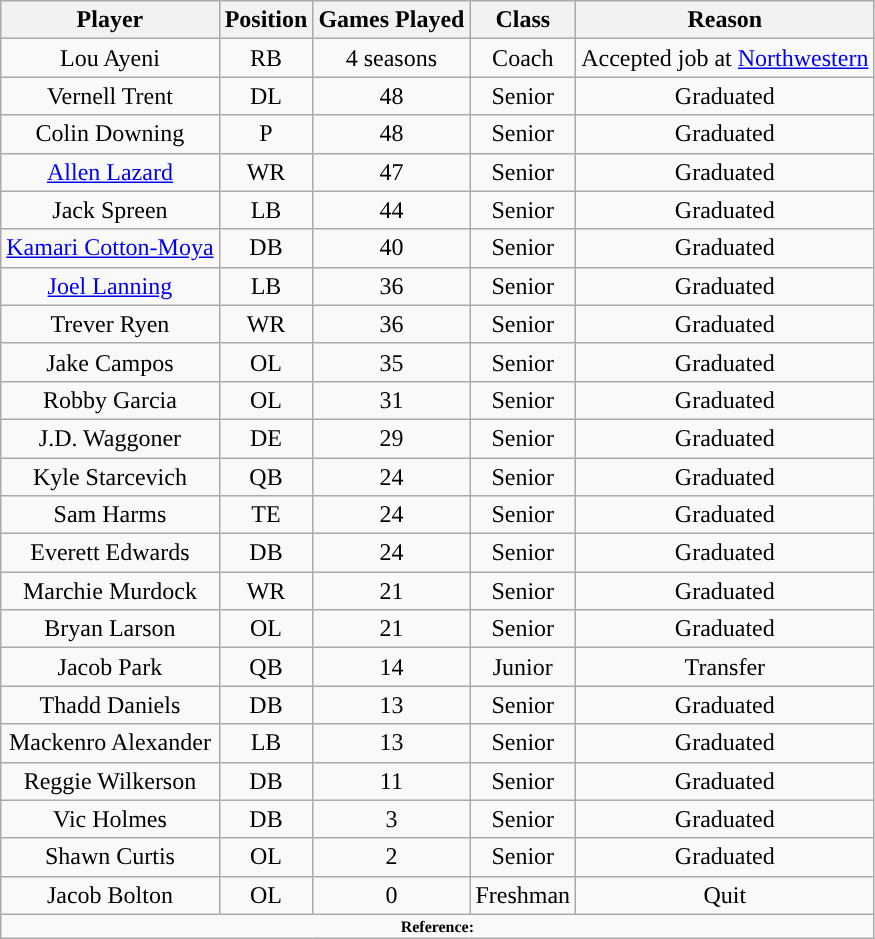<table class="wikitable sortable" style="text-align: center">
<tr align=center>
<th>Player</th>
<th>Position</th>
<th>Games Played</th>
<th>Class</th>
<th>Reason</th>
</tr>
<tr>
<td>Lou Ayeni</td>
<td>RB</td>
<td>4 seasons</td>
<td>Coach</td>
<td>Accepted job at <a href='#'>Northwestern</a></td>
</tr>
<tr>
<td>Vernell Trent</td>
<td>DL</td>
<td>48</td>
<td>Senior</td>
<td>Graduated</td>
</tr>
<tr>
<td>Colin Downing</td>
<td>P</td>
<td>48</td>
<td>Senior</td>
<td>Graduated</td>
</tr>
<tr>
<td><a href='#'>Allen Lazard</a></td>
<td>WR</td>
<td>47</td>
<td>Senior</td>
<td>Graduated</td>
</tr>
<tr>
<td>Jack Spreen</td>
<td>LB</td>
<td>44</td>
<td>Senior</td>
<td>Graduated</td>
</tr>
<tr>
<td><a href='#'>Kamari Cotton-Moya</a></td>
<td>DB</td>
<td>40</td>
<td>Senior</td>
<td>Graduated</td>
</tr>
<tr>
<td><a href='#'>Joel Lanning</a></td>
<td>LB</td>
<td>36</td>
<td>Senior</td>
<td>Graduated</td>
</tr>
<tr>
<td>Trever Ryen</td>
<td>WR</td>
<td>36</td>
<td>Senior</td>
<td>Graduated</td>
</tr>
<tr>
<td>Jake Campos</td>
<td>OL</td>
<td>35</td>
<td>Senior</td>
<td>Graduated</td>
</tr>
<tr>
<td>Robby Garcia</td>
<td>OL</td>
<td>31</td>
<td>Senior</td>
<td>Graduated</td>
</tr>
<tr>
<td>J.D. Waggoner</td>
<td>DE</td>
<td>29</td>
<td>Senior</td>
<td>Graduated</td>
</tr>
<tr>
<td>Kyle Starcevich</td>
<td>QB</td>
<td>24</td>
<td>Senior</td>
<td>Graduated</td>
</tr>
<tr>
<td>Sam Harms</td>
<td>TE</td>
<td>24</td>
<td>Senior</td>
<td>Graduated</td>
</tr>
<tr>
<td>Everett Edwards</td>
<td>DB</td>
<td>24</td>
<td>Senior</td>
<td>Graduated</td>
</tr>
<tr>
<td>Marchie Murdock</td>
<td>WR</td>
<td>21</td>
<td>Senior</td>
<td>Graduated</td>
</tr>
<tr>
<td>Bryan Larson</td>
<td>OL</td>
<td>21</td>
<td>Senior</td>
<td>Graduated</td>
</tr>
<tr>
<td>Jacob Park</td>
<td>QB</td>
<td>14</td>
<td>Junior</td>
<td>Transfer</td>
</tr>
<tr>
<td>Thadd Daniels</td>
<td>DB</td>
<td>13</td>
<td>Senior</td>
<td>Graduated</td>
</tr>
<tr>
<td>Mackenro Alexander</td>
<td>LB</td>
<td>13</td>
<td>Senior</td>
<td>Graduated</td>
</tr>
<tr>
<td>Reggie Wilkerson</td>
<td>DB</td>
<td>11</td>
<td>Senior</td>
<td>Graduated</td>
</tr>
<tr>
<td>Vic Holmes</td>
<td>DB</td>
<td>3</td>
<td>Senior</td>
<td>Graduated</td>
</tr>
<tr>
<td>Shawn Curtis</td>
<td>OL</td>
<td>2</td>
<td>Senior</td>
<td>Graduated</td>
</tr>
<tr>
<td>Jacob Bolton</td>
<td>OL</td>
<td>0</td>
<td>Freshman</td>
<td>Quit</td>
</tr>
<tr>
<td colspan="5"  style="font-size:8pt; text-align:center;"><strong>Reference:</strong></td>
</tr>
</table>
